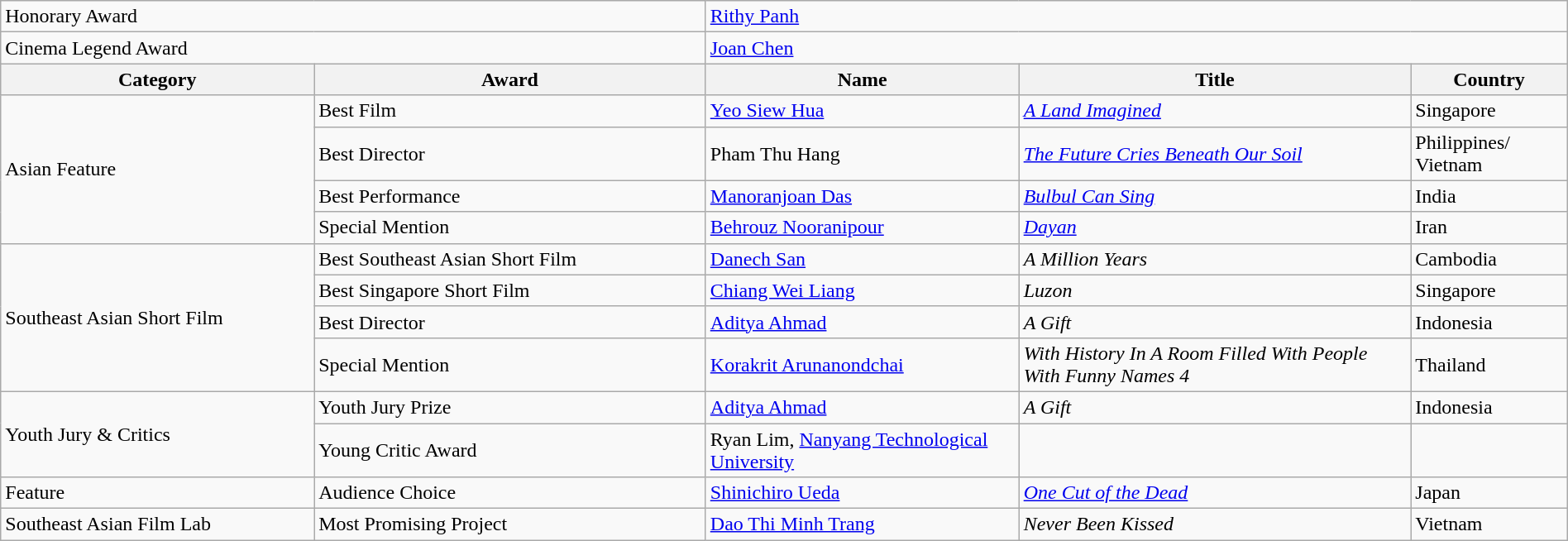<table class="wikitable" width="100%">
<tr>
<td colspan="2">Honorary Award</td>
<td colspan="3"><a href='#'>Rithy Panh</a></td>
</tr>
<tr>
<td colspan="2">Cinema Legend Award</td>
<td colspan="3"><a href='#'>Joan Chen</a></td>
</tr>
<tr>
<th width="20%" scope="col">Category</th>
<th width="25%" scope="col">Award</th>
<th width="20%" scope="col">Name</th>
<th width="25%" scope="col">Title</th>
<th width="10%" scope="col">Country</th>
</tr>
<tr>
<td rowspan="4">Asian Feature</td>
<td>Best Film</td>
<td><a href='#'>Yeo Siew Hua</a></td>
<td><em><a href='#'>A Land Imagined</a></em></td>
<td>Singapore</td>
</tr>
<tr>
<td>Best Director</td>
<td>Pham Thu Hang</td>
<td><em><a href='#'>The Future Cries Beneath Our Soil</a></em></td>
<td>Philippines/ Vietnam</td>
</tr>
<tr>
<td>Best Performance</td>
<td><a href='#'>Manoranjoan Das</a></td>
<td><em><a href='#'>Bulbul Can Sing</a></em></td>
<td>India</td>
</tr>
<tr>
<td>Special Mention</td>
<td><a href='#'>Behrouz Nooranipour</a></td>
<td><em><a href='#'>Dayan</a></em></td>
<td>Iran</td>
</tr>
<tr>
<td rowspan="4">Southeast Asian Short Film</td>
<td>Best Southeast Asian Short Film</td>
<td><a href='#'>Danech San</a></td>
<td><em>A Million Years</em></td>
<td>Cambodia</td>
</tr>
<tr>
<td>Best Singapore Short Film</td>
<td><a href='#'>Chiang Wei Liang</a></td>
<td><em>Luzon</em></td>
<td>Singapore</td>
</tr>
<tr>
<td>Best Director</td>
<td><a href='#'>Aditya Ahmad</a></td>
<td><em>A Gift</em></td>
<td>Indonesia</td>
</tr>
<tr>
<td>Special Mention</td>
<td><a href='#'>Korakrit Arunanondchai</a></td>
<td><em>With History In A Room Filled With People With Funny Names 4</em></td>
<td>Thailand</td>
</tr>
<tr>
<td rowspan="2">Youth Jury & Critics</td>
<td>Youth Jury Prize</td>
<td><a href='#'>Aditya Ahmad</a></td>
<td><em>A Gift</em></td>
<td>Indonesia</td>
</tr>
<tr>
<td>Young Critic Award</td>
<td>Ryan Lim, <a href='#'>Nanyang Technological University</a></td>
<td></td>
<td></td>
</tr>
<tr>
<td>Feature</td>
<td>Audience Choice</td>
<td><a href='#'>Shinichiro Ueda</a></td>
<td><em><a href='#'>One Cut of the Dead</a></em></td>
<td>Japan</td>
</tr>
<tr>
<td>Southeast Asian Film Lab</td>
<td>Most Promising Project</td>
<td><a href='#'>Dao Thi Minh Trang</a></td>
<td><em>Never Been Kissed</em></td>
<td>Vietnam</td>
</tr>
</table>
